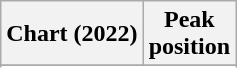<table class="wikitable sortable plainrowheaders" style="text-align:center">
<tr>
<th scope="col">Chart (2022)</th>
<th scope="col">Peak<br>position</th>
</tr>
<tr>
</tr>
<tr>
</tr>
<tr>
</tr>
<tr>
</tr>
<tr>
</tr>
<tr>
</tr>
<tr>
</tr>
<tr>
</tr>
<tr>
</tr>
<tr>
</tr>
<tr>
</tr>
</table>
